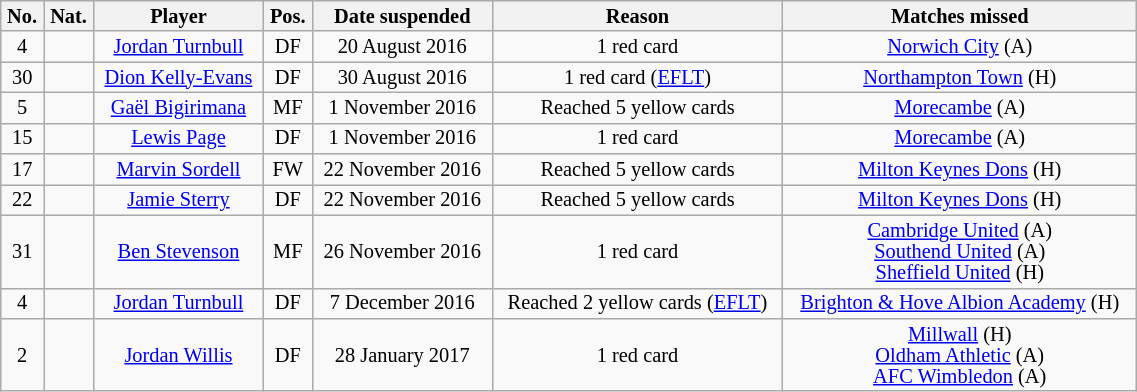<table class="wikitable sortable alternance" style="font-size:85%; text-align:center; line-height:14px; width:60%;">
<tr>
<th>No.</th>
<th>Nat.</th>
<th>Player</th>
<th>Pos.</th>
<th>Date suspended</th>
<th>Reason</th>
<th>Matches missed</th>
</tr>
<tr>
<td>4</td>
<td></td>
<td><a href='#'>Jordan Turnbull</a></td>
<td>DF</td>
<td>20 August 2016</td>
<td>1 red card</td>
<td><a href='#'>Norwich City</a> (A)</td>
</tr>
<tr>
<td>30</td>
<td></td>
<td><a href='#'>Dion Kelly-Evans</a></td>
<td>DF</td>
<td>30 August 2016</td>
<td>1 red card (<a href='#'>EFLT</a>)</td>
<td><a href='#'>Northampton Town</a> (H)</td>
</tr>
<tr>
<td>5</td>
<td></td>
<td><a href='#'>Gaël Bigirimana</a></td>
<td>MF</td>
<td>1 November 2016</td>
<td>Reached 5 yellow cards</td>
<td><a href='#'>Morecambe</a> (A)</td>
</tr>
<tr>
<td>15</td>
<td></td>
<td><a href='#'>Lewis Page</a></td>
<td>DF</td>
<td>1 November 2016</td>
<td>1 red card</td>
<td><a href='#'>Morecambe</a> (A)</td>
</tr>
<tr>
<td>17</td>
<td></td>
<td><a href='#'>Marvin Sordell</a></td>
<td>FW</td>
<td>22 November 2016</td>
<td>Reached 5 yellow cards</td>
<td><a href='#'>Milton Keynes Dons</a> (H)</td>
</tr>
<tr>
<td>22</td>
<td></td>
<td><a href='#'>Jamie Sterry</a></td>
<td>DF</td>
<td>22 November 2016</td>
<td>Reached 5 yellow cards</td>
<td><a href='#'>Milton Keynes Dons</a> (H)</td>
</tr>
<tr>
<td>31</td>
<td></td>
<td><a href='#'>Ben Stevenson</a></td>
<td>MF</td>
<td>26 November 2016</td>
<td>1 red card</td>
<td><a href='#'>Cambridge United</a> (A)<br><a href='#'>Southend United</a> (A)<br><a href='#'>Sheffield United</a> (H)</td>
</tr>
<tr>
<td>4</td>
<td></td>
<td><a href='#'>Jordan Turnbull</a></td>
<td>DF</td>
<td>7 December 2016</td>
<td>Reached 2 yellow cards (<a href='#'>EFLT</a>)</td>
<td><a href='#'>Brighton & Hove Albion Academy</a> (H)</td>
</tr>
<tr>
<td>2</td>
<td></td>
<td><a href='#'>Jordan Willis</a></td>
<td>DF</td>
<td>28 January 2017</td>
<td>1 red card</td>
<td><a href='#'>Millwall</a> (H)<br><a href='#'>Oldham Athletic</a> (A)<br><a href='#'>AFC Wimbledon</a> (A)</td>
</tr>
</table>
